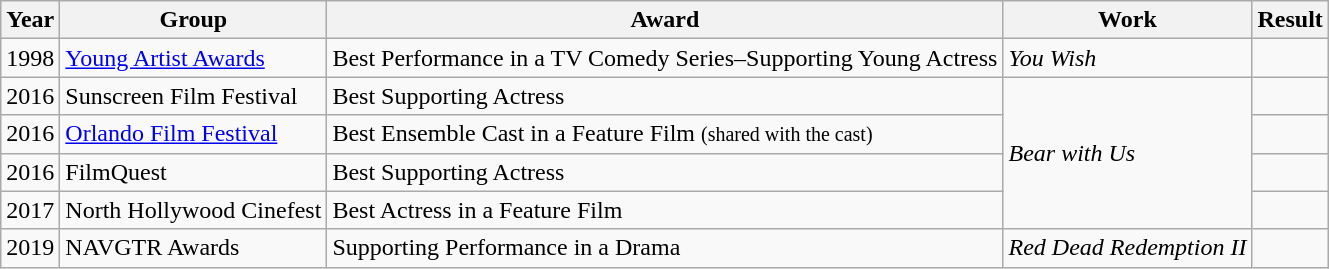<table class="wikitable sortable">
<tr>
<th>Year</th>
<th>Group</th>
<th>Award</th>
<th>Work</th>
<th>Result</th>
</tr>
<tr>
<td>1998</td>
<td><a href='#'>Young Artist Awards</a></td>
<td>Best Performance in a TV Comedy Series–Supporting Young Actress</td>
<td><em>You Wish</em></td>
<td></td>
</tr>
<tr>
<td>2016</td>
<td>Sunscreen Film Festival</td>
<td>Best Supporting Actress</td>
<td rowspan="4"><em>Bear with Us</em></td>
<td></td>
</tr>
<tr>
<td>2016</td>
<td><a href='#'>Orlando Film Festival</a></td>
<td>Best Ensemble Cast in a Feature Film <small>(shared with the cast)</small></td>
<td></td>
</tr>
<tr>
<td>2016</td>
<td>FilmQuest</td>
<td>Best Supporting Actress</td>
<td></td>
</tr>
<tr>
<td>2017</td>
<td>North Hollywood Cinefest</td>
<td>Best Actress in a Feature Film</td>
<td></td>
</tr>
<tr>
<td>2019</td>
<td>NAVGTR Awards</td>
<td>Supporting Performance in a Drama</td>
<td><em>Red Dead Redemption II</em></td>
<td></td>
</tr>
</table>
